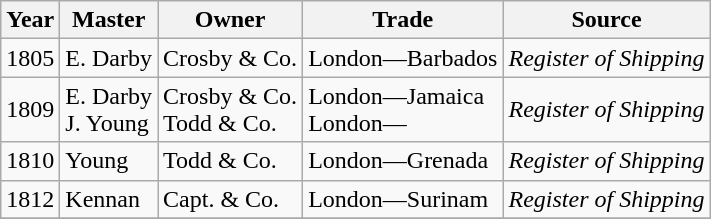<table class="sortable wikitable">
<tr>
<th>Year</th>
<th>Master</th>
<th>Owner</th>
<th>Trade</th>
<th>Source</th>
</tr>
<tr>
<td>1805</td>
<td>E. Darby</td>
<td>Crosby & Co.</td>
<td>London—Barbados</td>
<td><em>Register of Shipping</em></td>
</tr>
<tr>
<td>1809</td>
<td>E. Darby<br>J. Young</td>
<td>Crosby & Co.<br> Todd & Co.</td>
<td>London—Jamaica<br>London—</td>
<td><em>Register of Shipping</em></td>
</tr>
<tr>
<td>1810</td>
<td>Young</td>
<td>Todd & Co.</td>
<td>London—Grenada</td>
<td><em>Register of Shipping</em></td>
</tr>
<tr>
<td>1812</td>
<td>Kennan</td>
<td>Capt. & Co.</td>
<td>London—Surinam</td>
<td><em>Register of Shipping</em></td>
</tr>
<tr>
</tr>
</table>
